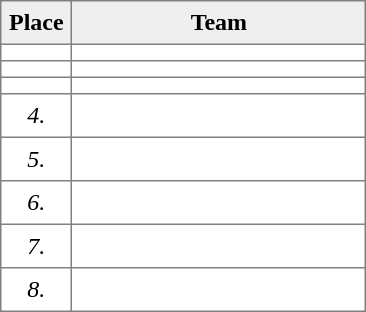<table style=border-collapse:collapse border=1 cellspacing=0 cellpadding=5>
<tr align=center bgcolor=#efefef>
<th width=35>Place</th>
<th width=185>Team</th>
</tr>
<tr align=center>
<td></td>
<td style="text-align:left;"></td>
</tr>
<tr align=center>
<td></td>
<td style="text-align:left;"></td>
</tr>
<tr align=center>
<td></td>
<td style="text-align:left;"></td>
</tr>
<tr align=center>
<td><em>4.</em></td>
<td style="text-align:left;"></td>
</tr>
<tr align=center>
<td><em>5.</em></td>
<td style="text-align:left;"></td>
</tr>
<tr align=center>
<td><em>6.</em></td>
<td style="text-align:left;"></td>
</tr>
<tr align=center>
<td><em>7.</em></td>
<td style="text-align:left;"></td>
</tr>
<tr align=center>
<td><em>8.</em></td>
<td style="text-align:left;"></td>
</tr>
</table>
